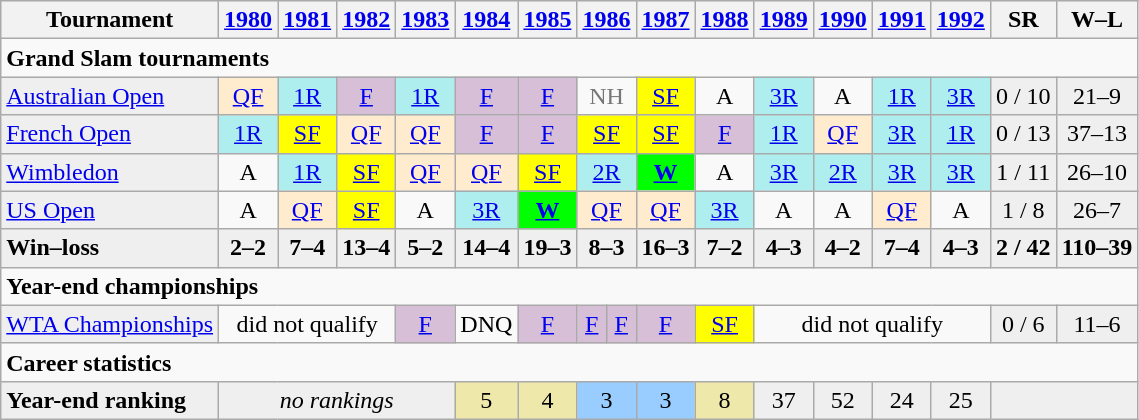<table class=wikitable style=text-align:center>
<tr bgcolor="#efefef">
<th>Tournament</th>
<th><a href='#'>1980</a></th>
<th><a href='#'>1981</a></th>
<th><a href='#'>1982</a></th>
<th><a href='#'>1983</a></th>
<th><a href='#'>1984</a></th>
<th><a href='#'>1985</a></th>
<th colspan=2><a href='#'>1986</a></th>
<th><a href='#'>1987</a></th>
<th><a href='#'>1988</a></th>
<th><a href='#'>1989</a></th>
<th><a href='#'>1990</a></th>
<th><a href='#'>1991</a></th>
<th><a href='#'>1992</a></th>
<th>SR</th>
<th>W–L</th>
</tr>
<tr>
<td colspan=17 align=left><strong>Grand Slam tournaments</strong></td>
</tr>
<tr>
<td align="left" style="background:#EFEFEF;"><a href='#'>Australian Open</a></td>
<td style="background:#ffebcd;"><a href='#'>QF</a></td>
<td style="background:#afeeee;"><a href='#'>1R</a></td>
<td style="background:#D8BFD8;"><a href='#'>F</a></td>
<td style="background:#afeeee;"><a href='#'>1R</a></td>
<td style="background:#D8BFD8;"><a href='#'>F</a></td>
<td style="background:#D8BFD8;"><a href='#'>F</a></td>
<td style=color:#767676 colspan=2>NH</td>
<td style="background:yellow;"><a href='#'>SF</a></td>
<td>A</td>
<td style="background:#afeeee;"><a href='#'>3R</a></td>
<td>A</td>
<td style="background:#afeeee;"><a href='#'>1R</a></td>
<td style="background:#afeeee;"><a href='#'>3R</a></td>
<td style="background:#EFEFEF;">0 / 10</td>
<td style="background:#EFEFEF;">21–9</td>
</tr>
<tr>
<td align="left" style="background:#EFEFEF;"><a href='#'>French Open</a></td>
<td style="background:#afeeee;"><a href='#'>1R</a></td>
<td style="background:yellow;"><a href='#'>SF</a></td>
<td style="background:#ffebcd;"><a href='#'>QF</a></td>
<td style="background:#ffebcd;"><a href='#'>QF</a></td>
<td style="background:#D8BFD8;"><a href='#'>F</a></td>
<td style="background:#D8BFD8;"><a href='#'>F</a></td>
<td style="background:yellow;" colspan=2><a href='#'>SF</a></td>
<td style="background:yellow;"><a href='#'>SF</a></td>
<td style="background:#D8BFD8;"><a href='#'>F</a></td>
<td style="background:#afeeee;"><a href='#'>1R</a></td>
<td style="background:#ffebcd;"><a href='#'>QF</a></td>
<td style="background:#afeeee;"><a href='#'>3R</a></td>
<td style="background:#afeeee;"><a href='#'>1R</a></td>
<td style="background:#EFEFEF;">0 / 13</td>
<td style="background:#EFEFEF;">37–13</td>
</tr>
<tr>
<td align="left" style="background:#EFEFEF;"><a href='#'>Wimbledon</a></td>
<td>A</td>
<td style="background:#afeeee;"><a href='#'>1R</a></td>
<td style="background:yellow;"><a href='#'>SF</a></td>
<td style="background:#ffebcd;"><a href='#'>QF</a></td>
<td style="background:#ffebcd;"><a href='#'>QF</a></td>
<td style="background:yellow;"><a href='#'>SF</a></td>
<td style="background:#afeeee;" colspan=2><a href='#'>2R</a></td>
<td style="background:lime"><a href='#'><strong>W</strong></a></td>
<td>A</td>
<td style="background:#afeeee;"><a href='#'>3R</a></td>
<td style="background:#afeeee;"><a href='#'>2R</a></td>
<td style="background:#afeeee;"><a href='#'>3R</a></td>
<td style="background:#afeeee;"><a href='#'>3R</a></td>
<td style="background:#EFEFEF;">1 / 11</td>
<td style="background:#EFEFEF;">26–10</td>
</tr>
<tr>
<td align="left" style="background:#EFEFEF;"><a href='#'>US Open</a></td>
<td>A</td>
<td style="background:#ffebcd;"><a href='#'>QF</a></td>
<td style="background:yellow;"><a href='#'>SF</a></td>
<td>A</td>
<td style="background:#afeeee;"><a href='#'>3R</a></td>
<td style="background:lime"><a href='#'><strong>W</strong></a></td>
<td style="background:#ffebcd;" colspan=2><a href='#'>QF</a></td>
<td style="background:#ffebcd;"><a href='#'>QF</a></td>
<td style="background:#afeeee;"><a href='#'>3R</a></td>
<td>A</td>
<td>A</td>
<td style="background:#ffebcd;"><a href='#'>QF</a></td>
<td>A</td>
<td style="background:#EFEFEF;">1 / 8</td>
<td style="background:#EFEFEF;">26–7</td>
</tr>
<tr style="font-weight:bold; background:#efefef;">
<td align="left">Win–loss</td>
<td>2–2</td>
<td>7–4</td>
<td>13–4</td>
<td>5–2</td>
<td>14–4</td>
<td>19–3</td>
<td colspan=2>8–3</td>
<td>16–3</td>
<td>7–2</td>
<td>4–3</td>
<td>4–2</td>
<td>7–4</td>
<td>4–3</td>
<td>2 / 42</td>
<td>110–39</td>
</tr>
<tr>
<td colspan=17 align=left><strong>Year-end championships</strong></td>
</tr>
<tr>
<td align="left" style="background:#EFEFEF;"><a href='#'>WTA Championships</a></td>
<td colspan=3>did not qualify</td>
<td bgcolor=thistle><a href='#'>F</a></td>
<td>DNQ</td>
<td bgcolor=thistle><a href='#'>F</a></td>
<td bgcolor=thistle><a href='#'>F</a></td>
<td bgcolor=thistle><a href='#'>F</a></td>
<td bgcolor=thistle><a href='#'>F</a></td>
<td bgcolor=yellow><a href='#'>SF</a></td>
<td colspan=4>did not qualify</td>
<td style="background:#EFEFEF;">0 / 6</td>
<td style="background:#EFEFEF;">11–6</td>
</tr>
<tr>
<td colspan=17 align=left><strong>Career statistics</strong></td>
</tr>
<tr bgcolor=efefef>
<td align=left><strong>Year-end ranking</strong></td>
<td colspan=4><em>no rankings</em></td>
<td bgcolor=EEE8AA>5</td>
<td bgcolor=EEE8AA>4</td>
<td bgcolor=99ccff colspan=2>3</td>
<td bgcolor=99ccff>3</td>
<td bgcolor=EEE8AA>8</td>
<td>37</td>
<td>52</td>
<td>24</td>
<td>25</td>
<td colspan=2></td>
</tr>
</table>
